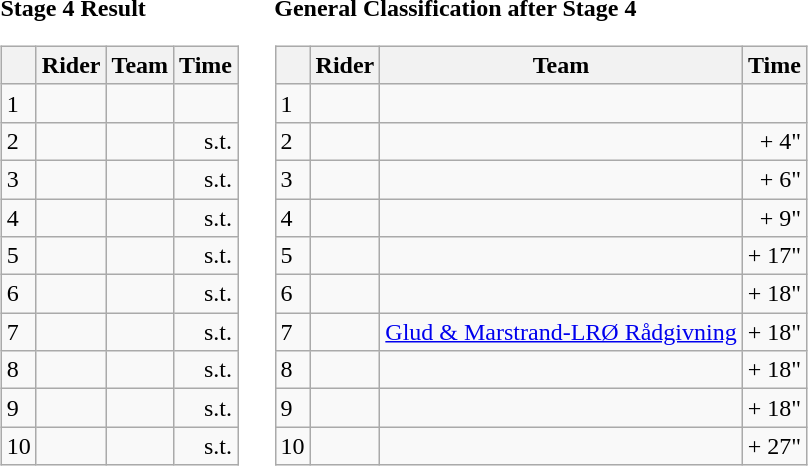<table>
<tr>
<td><strong>Stage 4 Result</strong><br><table class="wikitable">
<tr>
<th></th>
<th>Rider</th>
<th>Team</th>
<th>Time</th>
</tr>
<tr>
<td>1</td>
<td></td>
<td></td>
<td align="right"></td>
</tr>
<tr>
<td>2</td>
<td></td>
<td></td>
<td align="right">s.t.</td>
</tr>
<tr>
<td>3</td>
<td></td>
<td></td>
<td align="right">s.t.</td>
</tr>
<tr>
<td>4</td>
<td></td>
<td></td>
<td align="right">s.t.</td>
</tr>
<tr>
<td>5</td>
<td></td>
<td></td>
<td align="right">s.t.</td>
</tr>
<tr>
<td>6</td>
<td></td>
<td></td>
<td align="right">s.t.</td>
</tr>
<tr>
<td>7</td>
<td></td>
<td></td>
<td align="right">s.t.</td>
</tr>
<tr>
<td>8</td>
<td></td>
<td></td>
<td align="right">s.t.</td>
</tr>
<tr>
<td>9</td>
<td></td>
<td></td>
<td align="right">s.t.</td>
</tr>
<tr>
<td>10</td>
<td></td>
<td></td>
<td align="right">s.t.</td>
</tr>
</table>
</td>
<td></td>
<td><strong>General Classification after Stage 4</strong><br><table class="wikitable">
<tr>
<th></th>
<th>Rider</th>
<th>Team</th>
<th>Time</th>
</tr>
<tr>
<td>1</td>
<td></td>
<td></td>
<td align="right"></td>
</tr>
<tr>
<td>2</td>
<td></td>
<td></td>
<td align="right">+ 4"</td>
</tr>
<tr>
<td>3</td>
<td></td>
<td></td>
<td align="right">+ 6"</td>
</tr>
<tr>
<td>4</td>
<td></td>
<td></td>
<td align="right">+ 9"</td>
</tr>
<tr>
<td>5</td>
<td></td>
<td></td>
<td align="right">+ 17"</td>
</tr>
<tr>
<td>6</td>
<td></td>
<td></td>
<td align="right">+ 18"</td>
</tr>
<tr>
<td>7</td>
<td></td>
<td><a href='#'>Glud & Marstrand-LRØ Rådgivning</a></td>
<td align="right">+ 18"</td>
</tr>
<tr>
<td>8</td>
<td></td>
<td></td>
<td align="right">+ 18"</td>
</tr>
<tr>
<td>9</td>
<td></td>
<td></td>
<td align="right">+ 18"</td>
</tr>
<tr>
<td>10</td>
<td></td>
<td></td>
<td align="right">+ 27"</td>
</tr>
</table>
</td>
</tr>
</table>
